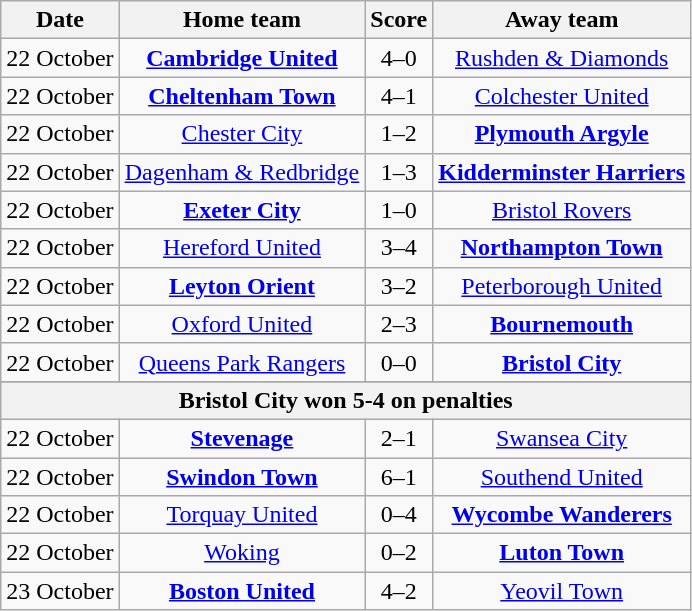<table class="wikitable" style="text-align: center">
<tr>
<th>Date</th>
<th>Home team</th>
<th>Score</th>
<th>Away team</th>
</tr>
<tr>
<td>22 October</td>
<td><strong><a href='#'>Cambridge United</a></strong></td>
<td>4–0</td>
<td><a href='#'>Rushden & Diamonds</a></td>
</tr>
<tr>
<td>22 October</td>
<td><strong><a href='#'>Cheltenham Town</a></strong></td>
<td>4–1</td>
<td><a href='#'>Colchester United</a></td>
</tr>
<tr>
<td>22 October</td>
<td><a href='#'>Chester City</a></td>
<td>1–2</td>
<td><strong><a href='#'>Plymouth Argyle</a></strong></td>
</tr>
<tr>
<td>22 October</td>
<td><a href='#'>Dagenham & Redbridge</a></td>
<td>1–3</td>
<td><strong><a href='#'>Kidderminster Harriers</a></strong></td>
</tr>
<tr>
<td>22 October</td>
<td><strong><a href='#'>Exeter City</a></strong></td>
<td>1–0</td>
<td><a href='#'>Bristol Rovers</a></td>
</tr>
<tr>
<td>22 October</td>
<td><a href='#'>Hereford United</a></td>
<td>3–4</td>
<td><strong><a href='#'>Northampton Town</a></strong></td>
</tr>
<tr>
<td>22 October</td>
<td><strong><a href='#'>Leyton Orient</a></strong></td>
<td>3–2</td>
<td><a href='#'>Peterborough United</a></td>
</tr>
<tr>
<td>22 October</td>
<td><a href='#'>Oxford United</a></td>
<td>2–3</td>
<td><strong><a href='#'>Bournemouth</a></strong></td>
</tr>
<tr>
<td>22 October</td>
<td><a href='#'>Queens Park Rangers</a></td>
<td>0–0</td>
<td><strong><a href='#'>Bristol City</a></strong></td>
</tr>
<tr>
</tr>
<tr>
<th colspan="5">Bristol City won 5-4 on penalties</th>
</tr>
<tr>
<td>22 October</td>
<td><strong><a href='#'>Stevenage</a></strong></td>
<td>2–1</td>
<td><a href='#'>Swansea City</a></td>
</tr>
<tr>
<td>22 October</td>
<td><strong><a href='#'>Swindon Town</a></strong></td>
<td>6–1</td>
<td><a href='#'>Southend United</a></td>
</tr>
<tr>
<td>22 October</td>
<td><a href='#'>Torquay United</a></td>
<td>0–4</td>
<td><strong><a href='#'>Wycombe Wanderers</a></strong></td>
</tr>
<tr>
<td>22 October</td>
<td><a href='#'>Woking</a></td>
<td>0–2</td>
<td><strong><a href='#'>Luton Town</a></strong></td>
</tr>
<tr>
<td>23 October</td>
<td><strong><a href='#'>Boston United</a></strong></td>
<td>4–2</td>
<td><a href='#'>Yeovil Town</a></td>
</tr>
</table>
